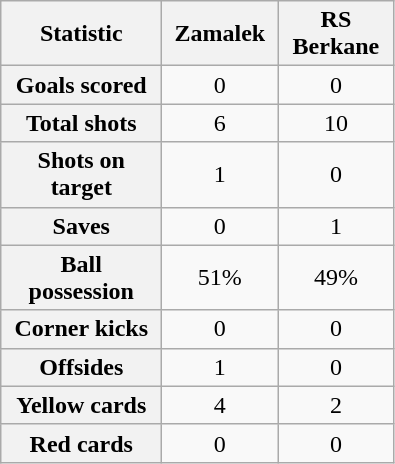<table class="wikitable plainrowheaders" style="text-align:center">
<tr>
<th scope="col" style="width:100px">Statistic</th>
<th scope="col" style="width:70px">Zamalek</th>
<th scope="col" style="width:70px">RS Berkane</th>
</tr>
<tr>
<th scope=row>Goals scored</th>
<td>0</td>
<td>0</td>
</tr>
<tr>
<th scope=row>Total shots</th>
<td>6</td>
<td>10</td>
</tr>
<tr>
<th scope=row>Shots on target</th>
<td>1</td>
<td>0</td>
</tr>
<tr>
<th scope=row>Saves</th>
<td>0</td>
<td>1</td>
</tr>
<tr>
<th scope=row>Ball possession</th>
<td>51%</td>
<td>49%</td>
</tr>
<tr>
<th scope=row>Corner kicks</th>
<td>0</td>
<td>0</td>
</tr>
<tr>
<th scope=row>Offsides</th>
<td>1</td>
<td>0</td>
</tr>
<tr>
<th scope=row>Yellow cards</th>
<td>4</td>
<td>2</td>
</tr>
<tr>
<th scope=row>Red cards</th>
<td>0</td>
<td>0</td>
</tr>
</table>
